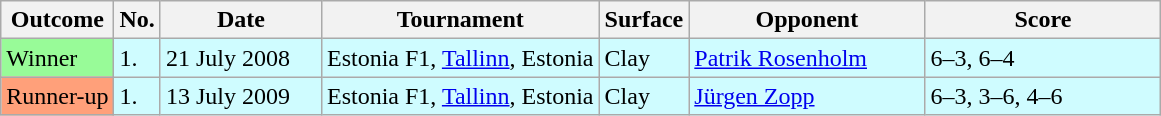<table class="sortable wikitable">
<tr>
<th>Outcome</th>
<th>No.</th>
<th width=100>Date</th>
<th>Tournament</th>
<th>Surface</th>
<th width=150>Opponent</th>
<th width=150>Score</th>
</tr>
<tr bgcolor=CFFCFF>
<td bgcolor=98FB98>Winner</td>
<td>1.</td>
<td>21 July 2008</td>
<td>Estonia F1, <a href='#'>Tallinn</a>, Estonia</td>
<td>Clay</td>
<td> <a href='#'>Patrik Rosenholm</a></td>
<td>6–3, 6–4</td>
</tr>
<tr bgcolor=CFFCFF>
<td bgcolor=FFA07A>Runner-up</td>
<td>1.</td>
<td>13 July 2009</td>
<td>Estonia F1, <a href='#'>Tallinn</a>, Estonia</td>
<td>Clay</td>
<td> <a href='#'>Jürgen Zopp</a></td>
<td>6–3, 3–6, 4–6</td>
</tr>
</table>
